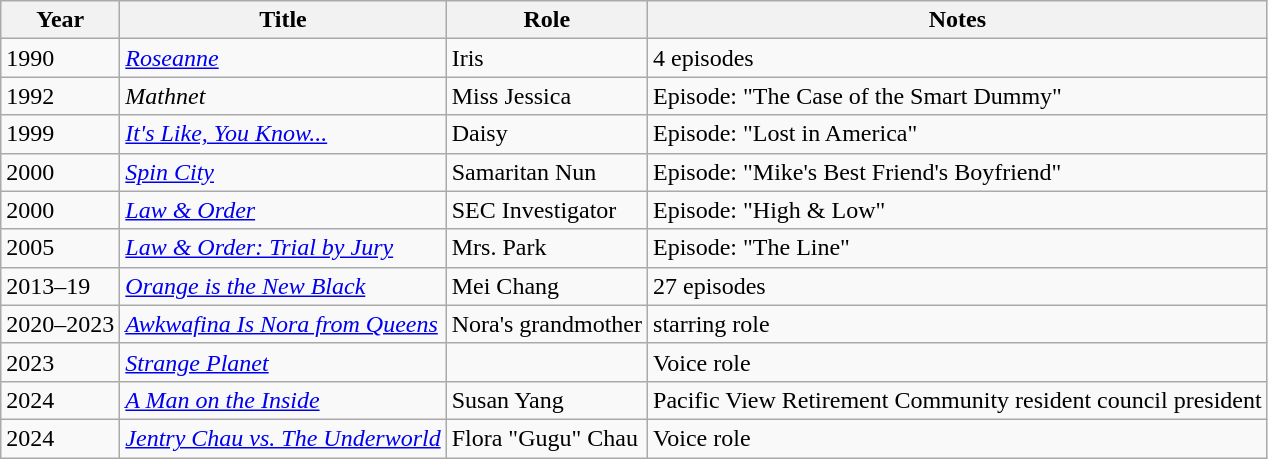<table class="wikitable sortable">
<tr>
<th>Year</th>
<th>Title</th>
<th>Role</th>
<th class="unsortable">Notes</th>
</tr>
<tr>
<td>1990</td>
<td><em><a href='#'>Roseanne</a></em></td>
<td>Iris</td>
<td>4 episodes</td>
</tr>
<tr>
<td>1992</td>
<td><em>Mathnet</em></td>
<td>Miss Jessica</td>
<td>Episode: "The Case of the Smart Dummy"</td>
</tr>
<tr>
<td>1999</td>
<td><em><a href='#'>It's Like, You Know...</a></em></td>
<td>Daisy</td>
<td>Episode: "Lost in America"</td>
</tr>
<tr>
<td>2000</td>
<td><em><a href='#'>Spin City</a></em></td>
<td>Samaritan Nun</td>
<td>Episode: "Mike's Best Friend's Boyfriend"</td>
</tr>
<tr>
<td>2000</td>
<td><em><a href='#'>Law & Order</a></em></td>
<td>SEC Investigator</td>
<td>Episode: "High & Low"</td>
</tr>
<tr>
<td>2005</td>
<td><em><a href='#'>Law & Order: Trial by Jury</a></em></td>
<td>Mrs. Park</td>
<td>Episode: "The Line"</td>
</tr>
<tr>
<td>2013–19</td>
<td><em><a href='#'>Orange is the New Black</a></em></td>
<td>Mei Chang</td>
<td>27 episodes</td>
</tr>
<tr>
<td>2020–2023</td>
<td><em><a href='#'>Awkwafina Is Nora from Queens</a></em></td>
<td>Nora's grandmother</td>
<td>starring role</td>
</tr>
<tr>
<td>2023</td>
<td><em><a href='#'>Strange Planet</a></em></td>
<td></td>
<td>Voice role</td>
</tr>
<tr>
<td>2024</td>
<td><em><a href='#'>A Man on the Inside</a></em></td>
<td>Susan Yang</td>
<td>Pacific View Retirement Community resident council president</td>
</tr>
<tr>
<td>2024</td>
<td><em><a href='#'>Jentry Chau vs. The Underworld</a></em></td>
<td>Flora "Gugu" Chau</td>
<td>Voice role</td>
</tr>
</table>
